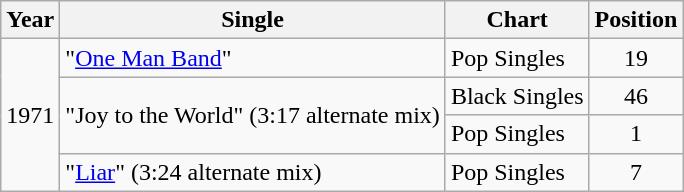<table class="wikitable">
<tr>
<th>Year</th>
<th>Single</th>
<th>Chart</th>
<th>Position</th>
</tr>
<tr>
<td rowspan="4">1971</td>
<td>"<a href='#'>One Man Band</a>"</td>
<td>Pop Singles</td>
<td align="center">19</td>
</tr>
<tr>
<td rowspan="2">"Joy to the World" (3:17 alternate mix)</td>
<td>Black Singles</td>
<td align="center">46</td>
</tr>
<tr>
<td>Pop Singles</td>
<td align="center">1</td>
</tr>
<tr>
<td>"<a href='#'>Liar</a>" (3:24 alternate mix)</td>
<td>Pop Singles</td>
<td align="center">7</td>
</tr>
</table>
